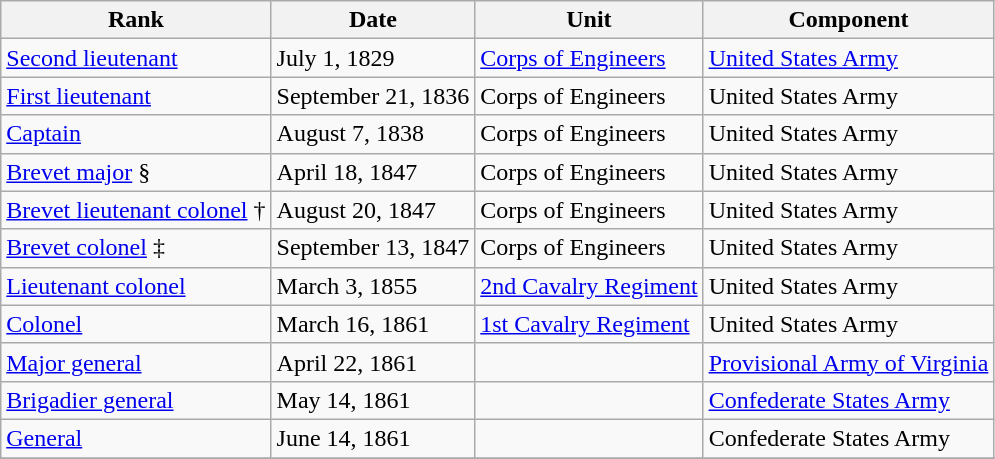<table class="wikitable">
<tr>
<th>Rank</th>
<th>Date</th>
<th>Unit</th>
<th>Component</th>
</tr>
<tr>
<td> <a href='#'>Second lieutenant</a></td>
<td>July 1, 1829</td>
<td><a href='#'>Corps of Engineers</a></td>
<td><a href='#'>United States Army</a></td>
</tr>
<tr>
<td> <a href='#'>First lieutenant</a></td>
<td>September 21, 1836</td>
<td>Corps of Engineers</td>
<td>United States Army</td>
</tr>
<tr>
<td> <a href='#'>Captain</a></td>
<td>August 7, 1838</td>
<td>Corps of Engineers</td>
<td>United States Army</td>
</tr>
<tr>
<td> <a href='#'>Brevet major</a> §</td>
<td>April 18, 1847</td>
<td>Corps of Engineers</td>
<td>United States Army</td>
</tr>
<tr>
<td> <a href='#'>Brevet lieutenant colonel</a> †</td>
<td>August 20, 1847</td>
<td>Corps of Engineers</td>
<td>United States Army</td>
</tr>
<tr>
<td> <a href='#'>Brevet colonel</a> ‡</td>
<td>September 13, 1847</td>
<td>Corps of Engineers</td>
<td>United States Army</td>
</tr>
<tr>
<td> <a href='#'>Lieutenant colonel</a></td>
<td>March 3, 1855</td>
<td><a href='#'>2nd Cavalry Regiment</a></td>
<td>United States Army</td>
</tr>
<tr>
<td> <a href='#'>Colonel</a></td>
<td>March 16, 1861</td>
<td><a href='#'>1st Cavalry Regiment</a></td>
<td>United States Army</td>
</tr>
<tr>
<td> <a href='#'>Major general</a></td>
<td>April 22, 1861</td>
<td></td>
<td><a href='#'>Provisional Army of Virginia</a></td>
</tr>
<tr>
<td> <a href='#'>Brigadier general</a></td>
<td>May 14, 1861</td>
<td></td>
<td><a href='#'>Confederate States Army</a></td>
</tr>
<tr>
<td> <a href='#'>General</a></td>
<td>June 14, 1861</td>
<td></td>
<td>Confederate States Army</td>
</tr>
<tr>
</tr>
</table>
